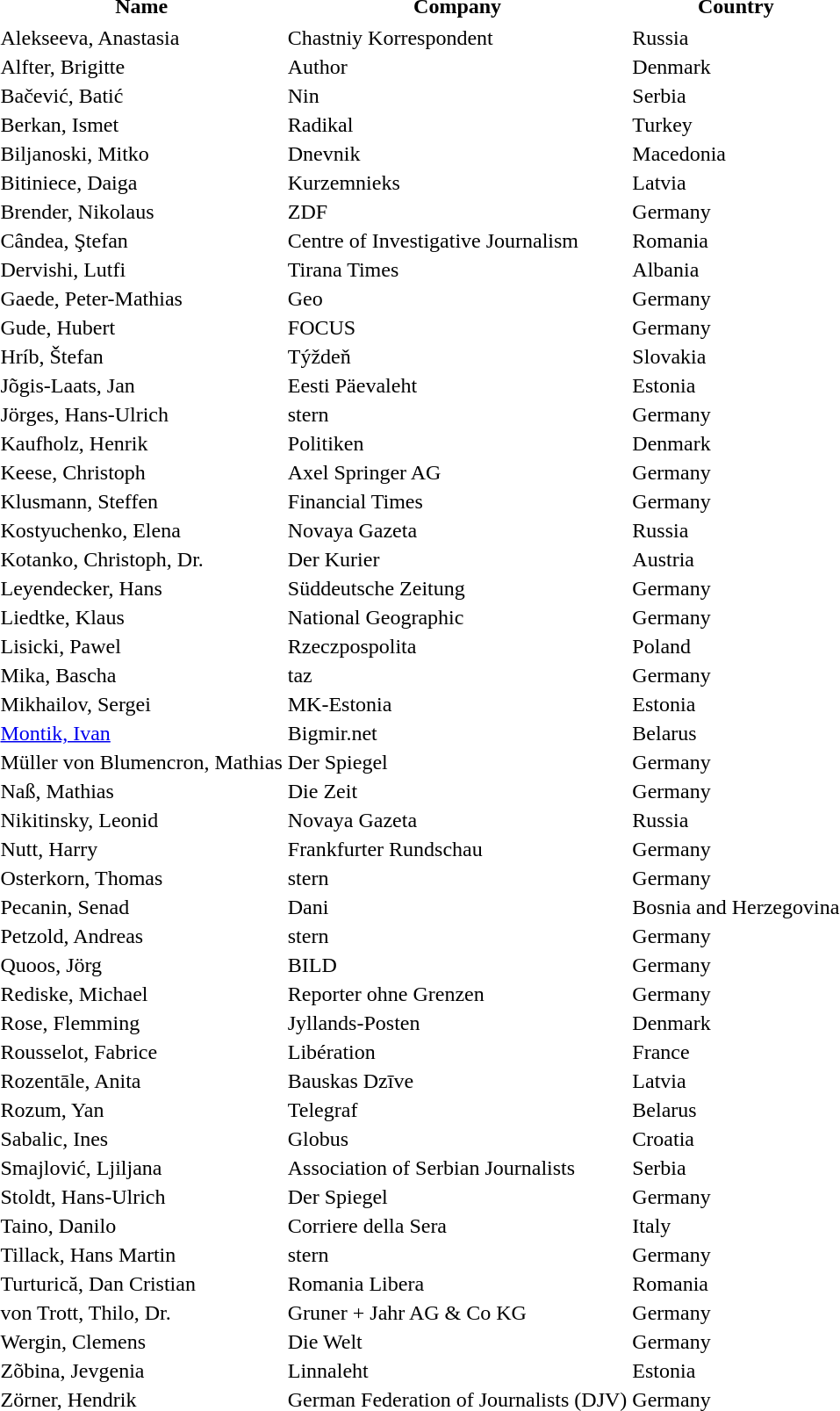<table>
<tr>
<th scope="col" width="width:20em;">Name</th>
<th scope="col" width="width:20em;">Company</th>
<th scope="col" width="width:20em;">Country</th>
</tr>
<tr>
</tr>
<tr>
<td>Alekseeva, Anastasia</td>
<td>Chastniy Korrespondent</td>
<td>Russia</td>
</tr>
<tr>
<td>Alfter, Brigitte</td>
<td>Author</td>
<td>Denmark</td>
</tr>
<tr>
<td>Bačević, Batić</td>
<td>Nin</td>
<td>Serbia</td>
</tr>
<tr>
<td>Berkan, Ismet</td>
<td>Radikal</td>
<td>Turkey</td>
</tr>
<tr>
<td>Biljanoski, Mitko</td>
<td>Dnevnik</td>
<td>Macedonia</td>
</tr>
<tr>
<td>Bitiniece, Daiga</td>
<td>Kurzemnieks</td>
<td>Latvia</td>
</tr>
<tr>
<td>Brender, Nikolaus</td>
<td>ZDF</td>
<td>Germany</td>
</tr>
<tr>
<td>Cândea, Ştefan</td>
<td>Centre of Investigative Journalism</td>
<td>Romania</td>
</tr>
<tr>
<td>Dervishi, Lutfi</td>
<td>Tirana Times</td>
<td>Albania</td>
</tr>
<tr>
<td>Gaede, Peter-Mathias</td>
<td>Geo</td>
<td>Germany</td>
</tr>
<tr>
<td>Gude, Hubert</td>
<td>FOCUS</td>
<td>Germany</td>
</tr>
<tr>
<td>Hríb, Štefan</td>
<td>Týždeň</td>
<td>Slovakia</td>
</tr>
<tr>
<td>Jõgis-Laats, Jan</td>
<td>Eesti Päevaleht</td>
<td>Estonia</td>
</tr>
<tr>
<td>Jörges, Hans-Ulrich</td>
<td>stern</td>
<td>Germany</td>
</tr>
<tr>
<td>Kaufholz, Henrik</td>
<td>Politiken</td>
<td>Denmark</td>
</tr>
<tr>
<td>Keese, Christoph</td>
<td>Axel Springer AG</td>
<td>Germany</td>
</tr>
<tr>
<td>Klusmann, Steffen</td>
<td>Financial Times</td>
<td>Germany</td>
</tr>
<tr>
<td>Kostyuchenko, Elena</td>
<td>Novaya Gazeta</td>
<td>Russia</td>
</tr>
<tr>
<td>Kotanko, Christoph, Dr.</td>
<td>Der Kurier</td>
<td>Austria</td>
</tr>
<tr>
<td>Leyendecker, Hans</td>
<td>Süddeutsche Zeitung</td>
<td>Germany</td>
</tr>
<tr>
<td>Liedtke, Klaus</td>
<td>National Geographic</td>
<td>Germany</td>
</tr>
<tr>
<td>Lisicki, Pawel</td>
<td>Rzeczpospolita</td>
<td>Poland</td>
</tr>
<tr>
<td>Mika, Bascha</td>
<td>taz</td>
<td>Germany</td>
</tr>
<tr>
<td>Mikhailov, Sergei</td>
<td>MK-Estonia</td>
<td>Estonia</td>
</tr>
<tr>
<td><a href='#'>Montik, Ivan</a></td>
<td>Bigmir.net</td>
<td>Belarus</td>
</tr>
<tr>
<td>Müller von Blumencron, Mathias</td>
<td>Der Spiegel</td>
<td>Germany</td>
</tr>
<tr>
<td>Naß, Mathias</td>
<td>Die Zeit</td>
<td>Germany</td>
</tr>
<tr>
<td>Nikitinsky, Leonid</td>
<td>Novaya Gazeta</td>
<td>Russia</td>
</tr>
<tr>
<td>Nutt, Harry</td>
<td>Frankfurter Rundschau</td>
<td>Germany</td>
</tr>
<tr>
<td>Osterkorn, Thomas</td>
<td>stern</td>
<td>Germany</td>
</tr>
<tr>
<td>Pecanin, Senad</td>
<td>Dani</td>
<td>Bosnia and Herzegovina</td>
</tr>
<tr>
<td>Petzold, Andreas</td>
<td>stern</td>
<td>Germany</td>
</tr>
<tr>
<td>Quoos, Jörg</td>
<td>BILD</td>
<td>Germany</td>
</tr>
<tr>
<td>Rediske, Michael</td>
<td>Reporter ohne Grenzen</td>
<td>Germany</td>
</tr>
<tr>
<td>Rose, Flemming</td>
<td>Jyllands-Posten</td>
<td>Denmark</td>
</tr>
<tr>
<td>Rousselot, Fabrice</td>
<td>Libération</td>
<td>France</td>
</tr>
<tr>
<td>Rozentāle, Anita</td>
<td>Bauskas Dzīve</td>
<td>Latvia</td>
</tr>
<tr>
<td>Rozum, Yan</td>
<td>Telegraf</td>
<td>Belarus</td>
</tr>
<tr>
<td>Sabalic, Ines</td>
<td>Globus</td>
<td>Croatia</td>
</tr>
<tr>
<td>Smajlović, Ljiljana</td>
<td>Association of Serbian Journalists</td>
<td>Serbia</td>
</tr>
<tr>
<td>Stoldt, Hans-Ulrich</td>
<td>Der Spiegel</td>
<td>Germany</td>
</tr>
<tr>
<td>Taino, Danilo</td>
<td>Corriere della Sera</td>
<td>Italy</td>
</tr>
<tr>
<td>Tillack, Hans Martin</td>
<td>stern</td>
<td>Germany</td>
</tr>
<tr>
<td>Turturică, Dan Cristian</td>
<td>Romania Libera</td>
<td>Romania</td>
</tr>
<tr>
<td>von Trott, Thilo, Dr.</td>
<td>Gruner + Jahr AG & Co KG</td>
<td>Germany</td>
</tr>
<tr>
<td>Wergin, Clemens</td>
<td>Die Welt</td>
<td>Germany</td>
</tr>
<tr>
<td>Zõbina, Jevgenia</td>
<td>Linnaleht</td>
<td>Estonia</td>
</tr>
<tr>
<td>Zörner, Hendrik</td>
<td>German Federation of Journalists (DJV)</td>
<td>Germany</td>
</tr>
</table>
